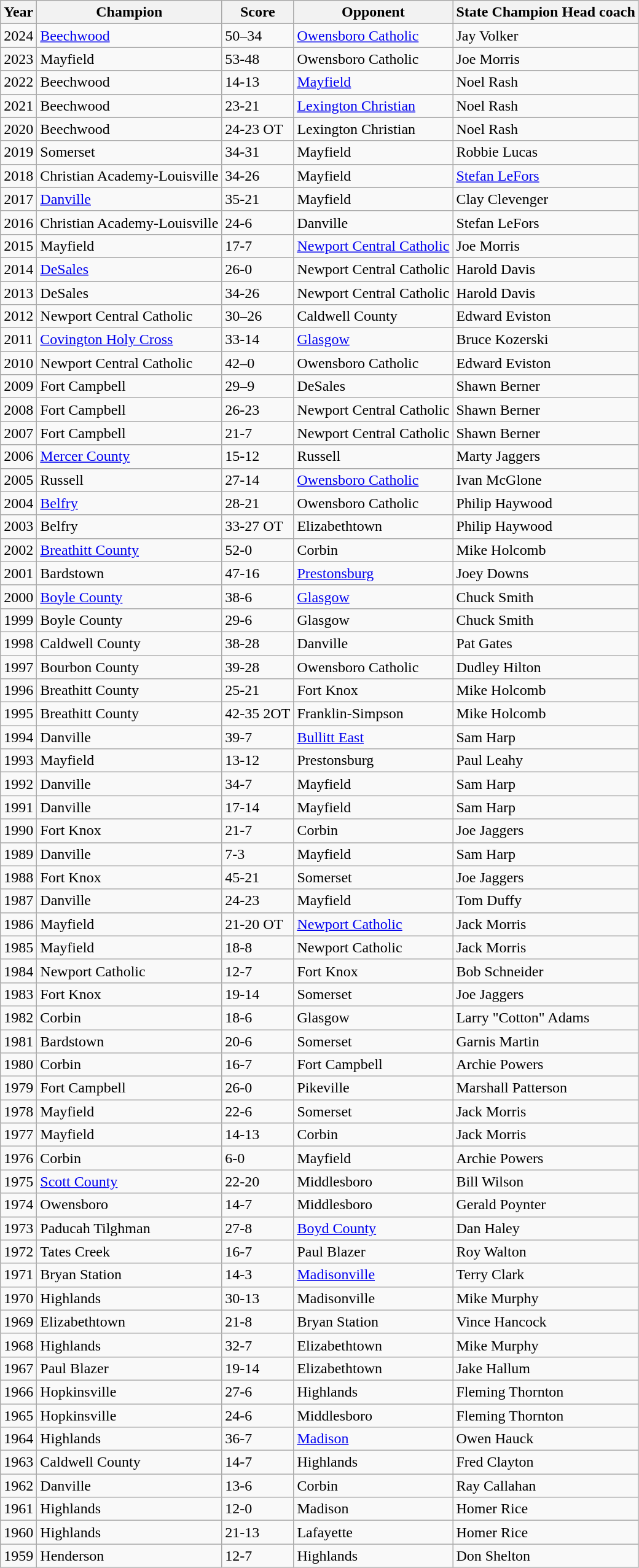<table class="wikitable">
<tr>
<th>Year</th>
<th>Champion</th>
<th>Score</th>
<th>Opponent</th>
<th>State Champion Head coach</th>
</tr>
<tr>
<td>2024</td>
<td><a href='#'>Beechwood</a></td>
<td>50–34</td>
<td><a href='#'>Owensboro Catholic</a></td>
<td>Jay Volker</td>
</tr>
<tr>
<td>2023</td>
<td>Mayfield</td>
<td>53-48</td>
<td>Owensboro Catholic</td>
<td>Joe Morris</td>
</tr>
<tr>
<td>2022</td>
<td>Beechwood</td>
<td>14-13</td>
<td><a href='#'>Mayfield</a></td>
<td>Noel Rash</td>
</tr>
<tr>
<td>2021</td>
<td>Beechwood</td>
<td>23-21</td>
<td><a href='#'>Lexington Christian</a></td>
<td>Noel Rash</td>
</tr>
<tr>
<td>2020</td>
<td>Beechwood</td>
<td>24-23 OT</td>
<td>Lexington Christian</td>
<td>Noel Rash</td>
</tr>
<tr>
<td>2019</td>
<td>Somerset</td>
<td>34-31</td>
<td>Mayfield</td>
<td>Robbie Lucas</td>
</tr>
<tr>
<td>2018</td>
<td>Christian Academy-Louisville</td>
<td>34-26</td>
<td>Mayfield</td>
<td><a href='#'>Stefan LeFors</a></td>
</tr>
<tr>
<td>2017</td>
<td><a href='#'>Danville</a></td>
<td>35-21</td>
<td>Mayfield</td>
<td>Clay Clevenger</td>
</tr>
<tr>
<td>2016</td>
<td>Christian Academy-Louisville</td>
<td>24-6</td>
<td>Danville</td>
<td>Stefan LeFors</td>
</tr>
<tr>
<td>2015</td>
<td>Mayfield</td>
<td>17-7</td>
<td><a href='#'>Newport Central Catholic</a></td>
<td>Joe Morris</td>
</tr>
<tr>
<td>2014</td>
<td><a href='#'>DeSales</a></td>
<td>26-0</td>
<td>Newport Central Catholic</td>
<td>Harold Davis</td>
</tr>
<tr>
<td>2013</td>
<td>DeSales</td>
<td>34-26</td>
<td>Newport Central Catholic</td>
<td>Harold Davis</td>
</tr>
<tr>
<td>2012</td>
<td>Newport Central Catholic</td>
<td>30–26</td>
<td>Caldwell County</td>
<td>Edward Eviston</td>
</tr>
<tr>
<td>2011</td>
<td><a href='#'>Covington Holy Cross</a></td>
<td>33-14</td>
<td><a href='#'>Glasgow</a></td>
<td>Bruce Kozerski</td>
</tr>
<tr>
<td>2010</td>
<td>Newport Central Catholic</td>
<td>42–0</td>
<td>Owensboro Catholic</td>
<td>Edward Eviston</td>
</tr>
<tr>
<td>2009</td>
<td>Fort Campbell</td>
<td>29–9</td>
<td>DeSales</td>
<td>Shawn Berner</td>
</tr>
<tr>
<td>2008</td>
<td>Fort Campbell</td>
<td>26-23</td>
<td>Newport Central Catholic</td>
<td>Shawn Berner</td>
</tr>
<tr>
<td>2007</td>
<td>Fort Campbell</td>
<td>21-7</td>
<td>Newport Central Catholic</td>
<td>Shawn Berner</td>
</tr>
<tr>
<td>2006</td>
<td><a href='#'>Mercer County</a></td>
<td>15-12</td>
<td>Russell</td>
<td>Marty Jaggers</td>
</tr>
<tr>
<td>2005</td>
<td>Russell</td>
<td>27-14</td>
<td><a href='#'>Owensboro Catholic</a></td>
<td>Ivan McGlone</td>
</tr>
<tr>
<td>2004</td>
<td><a href='#'>Belfry</a></td>
<td>28-21</td>
<td>Owensboro Catholic</td>
<td>Philip Haywood</td>
</tr>
<tr>
<td>2003</td>
<td>Belfry</td>
<td>33-27 OT</td>
<td>Elizabethtown</td>
<td>Philip Haywood</td>
</tr>
<tr>
<td>2002</td>
<td><a href='#'>Breathitt County</a></td>
<td>52-0</td>
<td>Corbin</td>
<td>Mike Holcomb</td>
</tr>
<tr>
<td>2001</td>
<td>Bardstown</td>
<td>47-16</td>
<td><a href='#'>Prestonsburg</a></td>
<td>Joey Downs</td>
</tr>
<tr>
<td>2000</td>
<td><a href='#'>Boyle County</a></td>
<td>38-6</td>
<td><a href='#'>Glasgow</a></td>
<td>Chuck Smith</td>
</tr>
<tr>
<td>1999</td>
<td>Boyle County</td>
<td>29-6</td>
<td>Glasgow</td>
<td>Chuck Smith</td>
</tr>
<tr>
<td>1998</td>
<td>Caldwell County</td>
<td>38-28</td>
<td>Danville</td>
<td>Pat Gates</td>
</tr>
<tr>
<td>1997</td>
<td>Bourbon County</td>
<td>39-28</td>
<td>Owensboro Catholic</td>
<td>Dudley Hilton</td>
</tr>
<tr>
<td>1996</td>
<td>Breathitt County</td>
<td>25-21</td>
<td>Fort Knox</td>
<td>Mike Holcomb</td>
</tr>
<tr>
<td>1995</td>
<td>Breathitt County</td>
<td>42-35 2OT</td>
<td>Franklin-Simpson</td>
<td>Mike Holcomb</td>
</tr>
<tr>
<td>1994</td>
<td>Danville</td>
<td>39-7</td>
<td><a href='#'>Bullitt East</a></td>
<td>Sam Harp</td>
</tr>
<tr>
<td>1993</td>
<td>Mayfield</td>
<td>13-12</td>
<td>Prestonsburg</td>
<td>Paul Leahy</td>
</tr>
<tr>
<td>1992</td>
<td>Danville</td>
<td>34-7</td>
<td>Mayfield</td>
<td>Sam Harp</td>
</tr>
<tr>
<td>1991</td>
<td>Danville</td>
<td>17-14</td>
<td>Mayfield</td>
<td>Sam Harp</td>
</tr>
<tr>
<td>1990</td>
<td>Fort Knox</td>
<td>21-7</td>
<td>Corbin</td>
<td>Joe Jaggers</td>
</tr>
<tr>
<td>1989</td>
<td>Danville</td>
<td>7-3</td>
<td>Mayfield</td>
<td>Sam Harp</td>
</tr>
<tr>
<td>1988</td>
<td>Fort Knox</td>
<td>45-21</td>
<td>Somerset</td>
<td>Joe Jaggers</td>
</tr>
<tr>
<td>1987</td>
<td>Danville</td>
<td>24-23</td>
<td>Mayfield</td>
<td>Tom Duffy</td>
</tr>
<tr>
<td>1986</td>
<td>Mayfield</td>
<td>21-20 OT</td>
<td><a href='#'>Newport Catholic</a></td>
<td>Jack Morris</td>
</tr>
<tr>
<td>1985</td>
<td>Mayfield</td>
<td>18-8</td>
<td>Newport Catholic</td>
<td>Jack Morris</td>
</tr>
<tr>
<td>1984</td>
<td>Newport Catholic</td>
<td>12-7</td>
<td>Fort Knox</td>
<td>Bob Schneider</td>
</tr>
<tr>
<td>1983</td>
<td>Fort Knox</td>
<td>19-14</td>
<td>Somerset</td>
<td>Joe Jaggers</td>
</tr>
<tr>
<td>1982</td>
<td>Corbin</td>
<td>18-6</td>
<td>Glasgow</td>
<td>Larry "Cotton" Adams</td>
</tr>
<tr>
<td>1981</td>
<td>Bardstown</td>
<td>20-6</td>
<td>Somerset</td>
<td>Garnis Martin</td>
</tr>
<tr>
<td>1980</td>
<td>Corbin</td>
<td>16-7</td>
<td>Fort Campbell</td>
<td>Archie Powers</td>
</tr>
<tr>
<td>1979</td>
<td>Fort Campbell</td>
<td>26-0</td>
<td>Pikeville</td>
<td>Marshall Patterson</td>
</tr>
<tr>
<td>1978</td>
<td>Mayfield</td>
<td>22-6</td>
<td>Somerset</td>
<td>Jack Morris</td>
</tr>
<tr>
<td>1977</td>
<td>Mayfield</td>
<td>14-13</td>
<td>Corbin</td>
<td>Jack Morris</td>
</tr>
<tr>
<td>1976</td>
<td>Corbin</td>
<td>6-0</td>
<td>Mayfield</td>
<td>Archie Powers</td>
</tr>
<tr>
<td>1975</td>
<td><a href='#'>Scott County</a></td>
<td>22-20</td>
<td>Middlesboro</td>
<td>Bill Wilson</td>
</tr>
<tr>
<td>1974</td>
<td>Owensboro</td>
<td>14-7</td>
<td>Middlesboro</td>
<td>Gerald Poynter</td>
</tr>
<tr>
<td>1973</td>
<td>Paducah Tilghman</td>
<td>27-8</td>
<td><a href='#'>Boyd County</a></td>
<td>Dan Haley</td>
</tr>
<tr>
<td>1972</td>
<td>Tates Creek</td>
<td>16-7</td>
<td>Paul Blazer</td>
<td>Roy Walton</td>
</tr>
<tr>
<td>1971</td>
<td>Bryan Station</td>
<td>14-3</td>
<td><a href='#'>Madisonville</a></td>
<td>Terry Clark</td>
</tr>
<tr>
<td>1970</td>
<td>Highlands</td>
<td>30-13</td>
<td>Madisonville</td>
<td>Mike Murphy</td>
</tr>
<tr>
<td>1969</td>
<td>Elizabethtown</td>
<td>21-8</td>
<td>Bryan Station</td>
<td>Vince Hancock</td>
</tr>
<tr>
<td>1968</td>
<td>Highlands</td>
<td>32-7</td>
<td>Elizabethtown</td>
<td>Mike Murphy</td>
</tr>
<tr>
<td>1967</td>
<td>Paul Blazer</td>
<td>19-14</td>
<td>Elizabethtown</td>
<td>Jake Hallum</td>
</tr>
<tr>
<td>1966</td>
<td>Hopkinsville</td>
<td>27-6</td>
<td>Highlands</td>
<td>Fleming Thornton</td>
</tr>
<tr>
<td>1965</td>
<td>Hopkinsville</td>
<td>24-6</td>
<td>Middlesboro</td>
<td>Fleming Thornton</td>
</tr>
<tr>
<td>1964</td>
<td>Highlands</td>
<td>36-7</td>
<td><a href='#'>Madison</a></td>
<td>Owen Hauck</td>
</tr>
<tr>
<td>1963</td>
<td>Caldwell County</td>
<td>14-7</td>
<td>Highlands</td>
<td>Fred Clayton</td>
</tr>
<tr>
<td>1962</td>
<td>Danville</td>
<td>13-6</td>
<td>Corbin</td>
<td>Ray Callahan</td>
</tr>
<tr>
<td>1961</td>
<td>Highlands</td>
<td>12-0</td>
<td>Madison</td>
<td>Homer Rice</td>
</tr>
<tr>
<td>1960</td>
<td>Highlands</td>
<td>21-13</td>
<td>Lafayette</td>
<td>Homer Rice</td>
</tr>
<tr>
<td>1959</td>
<td>Henderson</td>
<td>12-7</td>
<td>Highlands</td>
<td>Don Shelton</td>
</tr>
</table>
